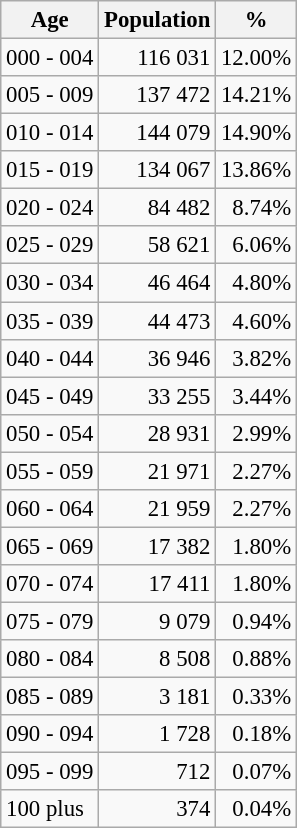<table class="wikitable" style="font-size: 95%; text-align: right">
<tr>
<th>Age</th>
<th>Population</th>
<th>%</th>
</tr>
<tr>
<td align=left>000 - 004</td>
<td>116 031</td>
<td>12.00%</td>
</tr>
<tr>
<td align=left>005 - 009</td>
<td>137 472</td>
<td>14.21%</td>
</tr>
<tr>
<td align=left>010 - 014</td>
<td>144 079</td>
<td>14.90%</td>
</tr>
<tr>
<td align=left>015 - 019</td>
<td>134 067</td>
<td>13.86%</td>
</tr>
<tr>
<td align=left>020 - 024</td>
<td>84 482</td>
<td>8.74%</td>
</tr>
<tr>
<td align=left>025 - 029</td>
<td>58 621</td>
<td>6.06%</td>
</tr>
<tr>
<td align=left>030 - 034</td>
<td>46 464</td>
<td>4.80%</td>
</tr>
<tr>
<td align=left>035 - 039</td>
<td>44 473</td>
<td>4.60%</td>
</tr>
<tr>
<td align=left>040 - 044</td>
<td>36 946</td>
<td>3.82%</td>
</tr>
<tr>
<td align=left>045 - 049</td>
<td>33 255</td>
<td>3.44%</td>
</tr>
<tr>
<td align=left>050 - 054</td>
<td>28 931</td>
<td>2.99%</td>
</tr>
<tr>
<td align=left>055 - 059</td>
<td>21 971</td>
<td>2.27%</td>
</tr>
<tr>
<td align=left>060 - 064</td>
<td>21 959</td>
<td>2.27%</td>
</tr>
<tr>
<td align=left>065 - 069</td>
<td>17 382</td>
<td>1.80%</td>
</tr>
<tr>
<td align=left>070 - 074</td>
<td>17 411</td>
<td>1.80%</td>
</tr>
<tr>
<td align=left>075 - 079</td>
<td>9 079</td>
<td>0.94%</td>
</tr>
<tr>
<td align=left>080 - 084</td>
<td>8 508</td>
<td>0.88%</td>
</tr>
<tr>
<td align=left>085 - 089</td>
<td>3 181</td>
<td>0.33%</td>
</tr>
<tr>
<td align=left>090 - 094</td>
<td>1 728</td>
<td>0.18%</td>
</tr>
<tr>
<td align=left>095 - 099</td>
<td>712</td>
<td>0.07%</td>
</tr>
<tr>
<td align=left>100 plus</td>
<td>374</td>
<td>0.04%</td>
</tr>
</table>
